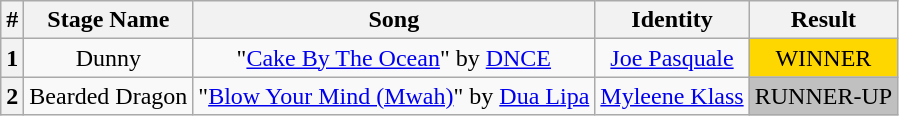<table class="wikitable plainrowheaders" style="text-align: center;">
<tr>
<th>#</th>
<th>Stage Name</th>
<th>Song</th>
<th>Identity</th>
<th>Result</th>
</tr>
<tr>
<th>1</th>
<td>Dunny</td>
<td>"<a href='#'>Cake By The Ocean</a>" by <a href='#'>DNCE</a></td>
<td><a href='#'>Joe Pasquale</a></td>
<td bgcolor=gold>WINNER</td>
</tr>
<tr>
<th>2</th>
<td>Bearded Dragon</td>
<td>"<a href='#'>Blow Your Mind (Mwah)</a>" by <a href='#'>Dua Lipa</a></td>
<td><a href='#'>Myleene Klass</a></td>
<td bgcolor=silver>RUNNER-UP</td>
</tr>
</table>
